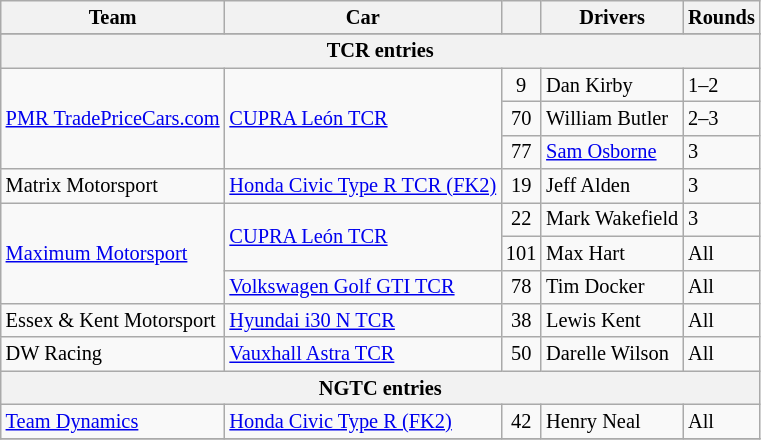<table class="wikitable" style="font-size: 85%">
<tr>
<th>Team</th>
<th>Car</th>
<th></th>
<th>Drivers</th>
<th>Rounds</th>
</tr>
<tr>
</tr>
<tr>
<th colspan=5>TCR entries</th>
</tr>
<tr>
<td rowspan=3><a href='#'>PMR TradePriceCars.com</a></td>
<td rowspan=3><a href='#'>CUPRA León TCR</a></td>
<td align=center>9</td>
<td> Dan Kirby</td>
<td>1–2</td>
</tr>
<tr>
<td align=center>70</td>
<td> William Butler</td>
<td>2–3</td>
</tr>
<tr>
<td align=center>77</td>
<td> <a href='#'>Sam Osborne</a></td>
<td>3</td>
</tr>
<tr>
<td>Matrix Motorsport</td>
<td><a href='#'>Honda Civic Type R TCR (FK2)</a></td>
<td align="center">19</td>
<td> Jeff Alden</td>
<td>3</td>
</tr>
<tr>
<td rowspan=3><a href='#'>Maximum Motorsport</a></td>
<td rowspan=2><a href='#'>CUPRA León TCR</a></td>
<td align="center">22</td>
<td> Mark Wakefield</td>
<td>3</td>
</tr>
<tr>
<td align="center">101</td>
<td> Max Hart</td>
<td>All</td>
</tr>
<tr>
<td><a href='#'>Volkswagen Golf GTI TCR</a></td>
<td align="center">78</td>
<td> Tim Docker</td>
<td>All</td>
</tr>
<tr>
<td>Essex & Kent Motorsport</td>
<td><a href='#'>Hyundai i30 N TCR</a></td>
<td align="center">38</td>
<td> Lewis Kent</td>
<td>All</td>
</tr>
<tr>
<td>DW Racing</td>
<td><a href='#'>Vauxhall Astra TCR</a></td>
<td align="center">50</td>
<td> Darelle Wilson</td>
<td>All</td>
</tr>
<tr>
<th colspan=5>NGTC entries</th>
</tr>
<tr>
<td><a href='#'>Team Dynamics</a></td>
<td><a href='#'>Honda Civic Type R (FK2)</a></td>
<td align=center>42</td>
<td> Henry Neal</td>
<td>All</td>
</tr>
<tr>
</tr>
</table>
